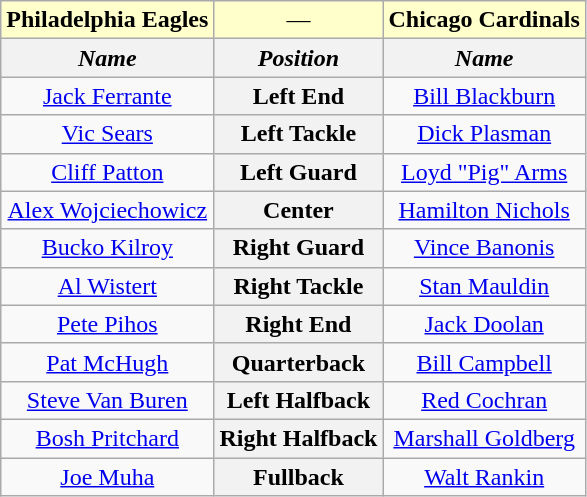<table class="wikitable" style="text-align:center">
<tr style="background:#ffc">
<td colspan="1"><strong>Philadelphia Eagles</strong></td>
<td colspan="1">—</td>
<td colspan="1"><strong>Chicago Cardinals</strong></td>
</tr>
<tr>
<th><em>Name</em></th>
<th><em>Position</em></th>
<th><em>Name</em></th>
</tr>
<tr>
<td><a href='#'>Jack Ferrante</a></td>
<th>Left End</th>
<td><a href='#'>Bill Blackburn</a></td>
</tr>
<tr>
<td><a href='#'>Vic Sears</a></td>
<th>Left Tackle</th>
<td><a href='#'>Dick Plasman</a></td>
</tr>
<tr>
<td><a href='#'>Cliff Patton</a></td>
<th>Left Guard</th>
<td><a href='#'>Loyd "Pig" Arms</a></td>
</tr>
<tr>
<td><a href='#'>Alex Wojciechowicz</a></td>
<th>Center</th>
<td><a href='#'>Hamilton Nichols</a></td>
</tr>
<tr>
<td><a href='#'>Bucko Kilroy</a></td>
<th>Right Guard</th>
<td><a href='#'>Vince Banonis</a></td>
</tr>
<tr>
<td><a href='#'>Al Wistert</a></td>
<th>Right Tackle</th>
<td><a href='#'>Stan Mauldin</a></td>
</tr>
<tr>
<td><a href='#'>Pete Pihos</a></td>
<th>Right End</th>
<td><a href='#'>Jack Doolan</a></td>
</tr>
<tr>
<td><a href='#'>Pat McHugh</a></td>
<th>Quarterback</th>
<td><a href='#'>Bill Campbell</a></td>
</tr>
<tr>
<td><a href='#'>Steve Van Buren</a></td>
<th>Left Halfback</th>
<td><a href='#'>Red Cochran</a></td>
</tr>
<tr>
<td><a href='#'>Bosh Pritchard</a></td>
<th>Right Halfback</th>
<td><a href='#'>Marshall Goldberg</a></td>
</tr>
<tr>
<td><a href='#'>Joe Muha</a></td>
<th>Fullback</th>
<td><a href='#'>Walt Rankin</a></td>
</tr>
</table>
